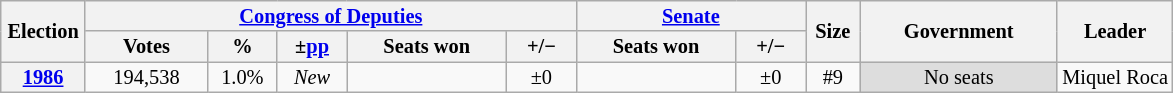<table class="wikitable" style="text-align:center; font-size:85%; line-height:14px;">
<tr>
<th rowspan="2" width="50px">Election</th>
<th colspan="5"><a href='#'>Congress of Deputies</a></th>
<th colspan="2"><a href='#'>Senate</a></th>
<th rowspan="2" width="30px">Size</th>
<th rowspan="2" width="125px">Government</th>
<th rowspan="2">Leader</th>
</tr>
<tr>
<th width="75px">Votes</th>
<th width="40px">%</th>
<th width="40px">±<a href='#'>pp</a></th>
<th width="100px">Seats won</th>
<th width="40px">+/−</th>
<th width="100px">Seats won</th>
<th width="40px">+/−</th>
</tr>
<tr>
<th><a href='#'>1986</a></th>
<td>194,538</td>
<td>1.0%</td>
<td><em>New</em></td>
<td></td>
<td>±0</td>
<td></td>
<td>±0</td>
<td>#9</td>
<td style="background-color:#DDDDDD">No seats</td>
<td>Miquel Roca</td>
</tr>
</table>
